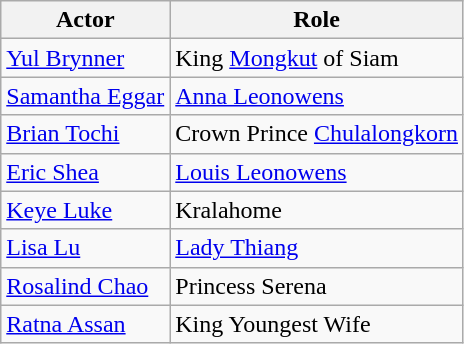<table class="wikitable">
<tr>
<th>Actor</th>
<th>Role</th>
</tr>
<tr>
<td><a href='#'>Yul Brynner</a></td>
<td>King <a href='#'>Mongkut</a> of Siam</td>
</tr>
<tr>
<td><a href='#'>Samantha Eggar</a></td>
<td><a href='#'>Anna Leonowens</a></td>
</tr>
<tr>
<td><a href='#'>Brian Tochi</a></td>
<td>Crown Prince <a href='#'>Chulalongkorn</a></td>
</tr>
<tr>
<td><a href='#'>Eric Shea</a></td>
<td><a href='#'>Louis Leonowens</a></td>
</tr>
<tr>
<td><a href='#'>Keye Luke</a></td>
<td>Kralahome</td>
</tr>
<tr>
<td><a href='#'>Lisa Lu</a></td>
<td><a href='#'>Lady Thiang</a></td>
</tr>
<tr>
<td><a href='#'>Rosalind Chao</a></td>
<td>Princess Serena</td>
</tr>
<tr>
<td><a href='#'>Ratna Assan</a></td>
<td>King Youngest Wife</td>
</tr>
</table>
